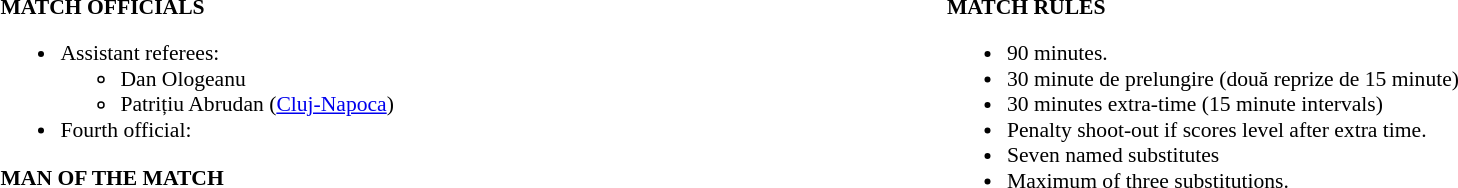<table width=100% style="font-size: 90%">
<tr>
<td width=50% valign=top><br><strong>MATCH OFFICIALS</strong><ul><li>Assistant referees:<ul><li>Dan Ologeanu</li><li>Patrițiu Abrudan (<a href='#'>Cluj-Napoca</a>)</li></ul></li><li>Fourth official:</li></ul><strong>MAN OF THE MATCH</strong></td>
<td width=50% valign=top><br><strong>MATCH RULES</strong><ul><li>90 minutes.</li><li>30 minute de prelungire (două reprize de 15 minute)</li><li>30 minutes extra-time (15 minute intervals)</li><li>Penalty shoot-out if scores level after extra time.</li><li>Seven named substitutes</li><li>Maximum of three substitutions.</li></ul></td>
</tr>
</table>
